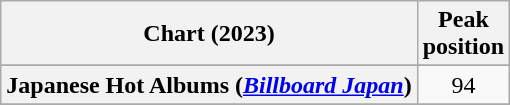<table class="wikitable sortable plainrowheaders" style="text-align:center;">
<tr>
<th scope="col">Chart (2023)</th>
<th scope="col">Peak<br>position</th>
</tr>
<tr>
</tr>
<tr>
</tr>
<tr>
</tr>
<tr>
</tr>
<tr>
</tr>
<tr>
</tr>
<tr>
</tr>
<tr>
</tr>
<tr>
<th scope="row">Japanese Hot Albums (<em><a href='#'>Billboard Japan</a></em>)</th>
<td>94</td>
</tr>
<tr>
</tr>
<tr>
</tr>
<tr>
</tr>
<tr>
</tr>
<tr>
</tr>
<tr>
</tr>
<tr>
</tr>
</table>
